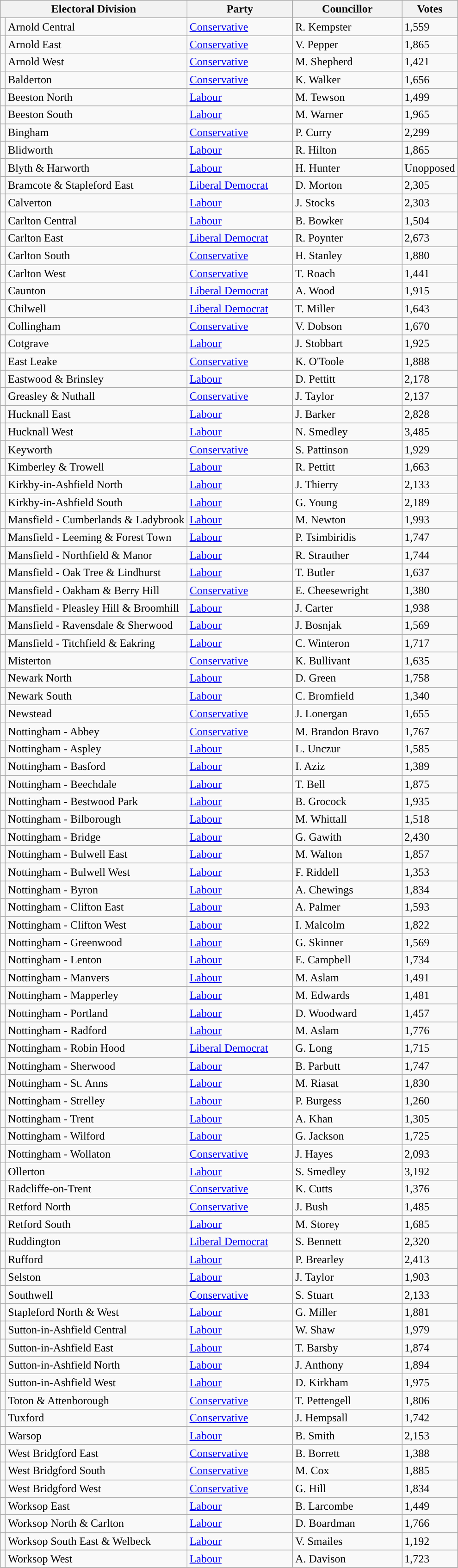<table class="wikitable">
<tr>
<th colspan="2">Electoral Division</th>
<th width="145px">Party</th>
<th width="150px">Councillor</th>
<th width="60px">Votes</th>
</tr>
<tr>
<td style="color:inherit;background:"></td>
<td>Arnold Central</td>
<td><a href='#'>Conservative</a></td>
<td>R. Kempster</td>
<td>1,559</td>
</tr>
<tr>
<td style="color:inherit;background:"></td>
<td>Arnold East</td>
<td><a href='#'>Conservative</a></td>
<td>V. Pepper</td>
<td>1,865</td>
</tr>
<tr>
<td style="color:inherit;background:"></td>
<td>Arnold West</td>
<td><a href='#'>Conservative</a></td>
<td>M. Shepherd</td>
<td>1,421</td>
</tr>
<tr>
<td style="color:inherit;background:"></td>
<td>Balderton</td>
<td><a href='#'>Conservative</a></td>
<td>K. Walker</td>
<td>1,656</td>
</tr>
<tr>
<td style="color:inherit;background:"></td>
<td>Beeston North</td>
<td><a href='#'>Labour</a></td>
<td>M. Tewson</td>
<td>1,499</td>
</tr>
<tr>
<td style="color:inherit;background:"></td>
<td>Beeston South</td>
<td><a href='#'>Labour</a></td>
<td>M. Warner</td>
<td>1,965</td>
</tr>
<tr>
<td style="color:inherit;background:"></td>
<td>Bingham</td>
<td><a href='#'>Conservative</a></td>
<td>P. Curry</td>
<td>2,299</td>
</tr>
<tr>
<td style="color:inherit;background:"></td>
<td>Blidworth</td>
<td><a href='#'>Labour</a></td>
<td>R. Hilton</td>
<td>1,865</td>
</tr>
<tr>
<td style="color:inherit;background:"></td>
<td>Blyth & Harworth</td>
<td><a href='#'>Labour</a></td>
<td>H. Hunter</td>
<td>Unopposed</td>
</tr>
<tr>
<td style="color:inherit;background:"></td>
<td>Bramcote & Stapleford East</td>
<td><a href='#'>Liberal Democrat</a></td>
<td>D. Morton</td>
<td>2,305</td>
</tr>
<tr>
<td style="color:inherit;background:"></td>
<td>Calverton</td>
<td><a href='#'>Labour</a></td>
<td>J. Stocks</td>
<td>2,303</td>
</tr>
<tr>
<td style="color:inherit;background:"></td>
<td>Carlton Central</td>
<td><a href='#'>Labour</a></td>
<td>B. Bowker</td>
<td>1,504</td>
</tr>
<tr>
<td style="color:inherit;background:"></td>
<td>Carlton East</td>
<td><a href='#'>Liberal Democrat</a></td>
<td>R. Poynter</td>
<td>2,673</td>
</tr>
<tr>
<td style="color:inherit;background:"></td>
<td>Carlton South</td>
<td><a href='#'>Conservative</a></td>
<td>H. Stanley</td>
<td>1,880</td>
</tr>
<tr>
<td style="color:inherit;background:"></td>
<td>Carlton West</td>
<td><a href='#'>Conservative</a></td>
<td>T. Roach</td>
<td>1,441</td>
</tr>
<tr>
<td style="color:inherit;background:"></td>
<td>Caunton</td>
<td><a href='#'>Liberal Democrat</a></td>
<td>A. Wood</td>
<td>1,915</td>
</tr>
<tr>
<td style="color:inherit;background:"></td>
<td>Chilwell</td>
<td><a href='#'>Liberal Democrat</a></td>
<td>T. Miller</td>
<td>1,643</td>
</tr>
<tr>
<td style="color:inherit;background:"></td>
<td>Collingham</td>
<td><a href='#'>Conservative</a></td>
<td>V. Dobson</td>
<td>1,670</td>
</tr>
<tr>
<td style="color:inherit;background:"></td>
<td>Cotgrave</td>
<td><a href='#'>Labour</a></td>
<td>J. Stobbart</td>
<td>1,925</td>
</tr>
<tr>
<td style="color:inherit;background:"></td>
<td>East Leake</td>
<td><a href='#'>Conservative</a></td>
<td>K. O'Toole</td>
<td>1,888</td>
</tr>
<tr>
<td style="color:inherit;background:"></td>
<td>Eastwood & Brinsley</td>
<td><a href='#'>Labour</a></td>
<td>D. Pettitt</td>
<td>2,178</td>
</tr>
<tr>
<td style="color:inherit;background:"></td>
<td>Greasley & Nuthall</td>
<td><a href='#'>Conservative</a></td>
<td>J. Taylor</td>
<td>2,137</td>
</tr>
<tr>
<td style="color:inherit;background:"></td>
<td>Hucknall East</td>
<td><a href='#'>Labour</a></td>
<td>J. Barker</td>
<td>2,828</td>
</tr>
<tr>
<td style="color:inherit;background:"></td>
<td>Hucknall West</td>
<td><a href='#'>Labour</a></td>
<td>N. Smedley</td>
<td>3,485</td>
</tr>
<tr>
<td style="color:inherit;background:"></td>
<td>Keyworth</td>
<td><a href='#'>Conservative</a></td>
<td>S. Pattinson</td>
<td>1,929</td>
</tr>
<tr>
<td style="color:inherit;background:"></td>
<td>Kimberley & Trowell</td>
<td><a href='#'>Labour</a></td>
<td>R. Pettitt</td>
<td>1,663</td>
</tr>
<tr>
<td style="color:inherit;background:"></td>
<td>Kirkby-in-Ashfield North</td>
<td><a href='#'>Labour</a></td>
<td>J. Thierry</td>
<td>2,133</td>
</tr>
<tr>
<td style="color:inherit;background:"></td>
<td>Kirkby-in-Ashfield South</td>
<td><a href='#'>Labour</a></td>
<td>G. Young</td>
<td>2,189</td>
</tr>
<tr>
<td style="color:inherit;background:"></td>
<td>Mansfield - Cumberlands & Ladybrook</td>
<td><a href='#'>Labour</a></td>
<td>M. Newton</td>
<td>1,993</td>
</tr>
<tr>
<td style="color:inherit;background:"></td>
<td>Mansfield - Leeming & Forest Town</td>
<td><a href='#'>Labour</a></td>
<td>P. Tsimbiridis</td>
<td>1,747</td>
</tr>
<tr>
<td style="color:inherit;background:"></td>
<td>Mansfield - Northfield & Manor</td>
<td><a href='#'>Labour</a></td>
<td>R. Strauther</td>
<td>1,744</td>
</tr>
<tr>
<td style="color:inherit;background:"></td>
<td>Mansfield - Oak Tree & Lindhurst</td>
<td><a href='#'>Labour</a></td>
<td>T. Butler</td>
<td>1,637</td>
</tr>
<tr>
<td style="color:inherit;background:"></td>
<td>Mansfield - Oakham & Berry Hill</td>
<td><a href='#'>Conservative</a></td>
<td>E. Cheesewright</td>
<td>1,380</td>
</tr>
<tr>
<td style="color:inherit;background:"></td>
<td>Mansfield - Pleasley Hill & Broomhill</td>
<td><a href='#'>Labour</a></td>
<td>J. Carter</td>
<td>1,938</td>
</tr>
<tr>
<td style="color:inherit;background:"></td>
<td>Mansfield - Ravensdale & Sherwood</td>
<td><a href='#'>Labour</a></td>
<td>J. Bosnjak</td>
<td>1,569</td>
</tr>
<tr>
<td style="color:inherit;background:"></td>
<td>Mansfield - Titchfield & Eakring</td>
<td><a href='#'>Labour</a></td>
<td>C. Winteron</td>
<td>1,717</td>
</tr>
<tr>
<td style="color:inherit;background:"></td>
<td>Misterton</td>
<td><a href='#'>Conservative</a></td>
<td>K. Bullivant</td>
<td>1,635</td>
</tr>
<tr>
<td style="color:inherit;background:"></td>
<td>Newark North</td>
<td><a href='#'>Labour</a></td>
<td>D. Green</td>
<td>1,758</td>
</tr>
<tr>
<td style="color:inherit;background:"></td>
<td>Newark South</td>
<td><a href='#'>Labour</a></td>
<td>C. Bromfield</td>
<td>1,340</td>
</tr>
<tr>
<td style="color:inherit;background:"></td>
<td>Newstead</td>
<td><a href='#'>Conservative</a></td>
<td>J. Lonergan</td>
<td>1,655</td>
</tr>
<tr>
<td style="color:inherit;background:"></td>
<td>Nottingham - Abbey</td>
<td><a href='#'>Conservative</a></td>
<td>M. Brandon Bravo</td>
<td>1,767</td>
</tr>
<tr>
<td style="color:inherit;background:"></td>
<td>Nottingham - Aspley</td>
<td><a href='#'>Labour</a></td>
<td>L. Unczur</td>
<td>1,585</td>
</tr>
<tr>
<td style="color:inherit;background:"></td>
<td>Nottingham - Basford</td>
<td><a href='#'>Labour</a></td>
<td>I. Aziz</td>
<td>1,389</td>
</tr>
<tr>
<td style="color:inherit;background:"></td>
<td>Nottingham - Beechdale</td>
<td><a href='#'>Labour</a></td>
<td>T. Bell</td>
<td>1,875</td>
</tr>
<tr>
<td style="color:inherit;background:"></td>
<td>Nottingham - Bestwood Park</td>
<td><a href='#'>Labour</a></td>
<td>B. Grocock</td>
<td>1,935</td>
</tr>
<tr>
<td style="color:inherit;background:"></td>
<td>Nottingham - Bilborough</td>
<td><a href='#'>Labour</a></td>
<td>M. Whittall</td>
<td>1,518</td>
</tr>
<tr>
<td style="color:inherit;background:"></td>
<td>Nottingham - Bridge</td>
<td><a href='#'>Labour</a></td>
<td>G. Gawith</td>
<td>2,430</td>
</tr>
<tr>
<td style="color:inherit;background:"></td>
<td>Nottingham - Bulwell East</td>
<td><a href='#'>Labour</a></td>
<td>M. Walton</td>
<td>1,857</td>
</tr>
<tr>
<td style="color:inherit;background:"></td>
<td>Nottingham - Bulwell West</td>
<td><a href='#'>Labour</a></td>
<td>F. Riddell</td>
<td>1,353</td>
</tr>
<tr>
<td style="color:inherit;background:"></td>
<td>Nottingham - Byron</td>
<td><a href='#'>Labour</a></td>
<td>A. Chewings</td>
<td>1,834</td>
</tr>
<tr>
<td style="color:inherit;background:"></td>
<td>Nottingham - Clifton East</td>
<td><a href='#'>Labour</a></td>
<td>A. Palmer</td>
<td>1,593</td>
</tr>
<tr>
<td style="color:inherit;background:"></td>
<td>Nottingham - Clifton West</td>
<td><a href='#'>Labour</a></td>
<td>I. Malcolm</td>
<td>1,822</td>
</tr>
<tr>
<td style="color:inherit;background:"></td>
<td>Nottingham - Greenwood</td>
<td><a href='#'>Labour</a></td>
<td>G. Skinner</td>
<td>1,569</td>
</tr>
<tr>
<td style="color:inherit;background:"></td>
<td>Nottingham - Lenton</td>
<td><a href='#'>Labour</a></td>
<td>E. Campbell</td>
<td>1,734</td>
</tr>
<tr>
<td style="color:inherit;background:"></td>
<td>Nottingham - Manvers</td>
<td><a href='#'>Labour</a></td>
<td>M. Aslam</td>
<td>1,491</td>
</tr>
<tr>
<td style="color:inherit;background:"></td>
<td>Nottingham - Mapperley</td>
<td><a href='#'>Labour</a></td>
<td>M. Edwards</td>
<td>1,481</td>
</tr>
<tr>
<td style="color:inherit;background:"></td>
<td>Nottingham - Portland</td>
<td><a href='#'>Labour</a></td>
<td>D. Woodward</td>
<td>1,457</td>
</tr>
<tr>
<td style="color:inherit;background:"></td>
<td>Nottingham - Radford</td>
<td><a href='#'>Labour</a></td>
<td>M. Aslam</td>
<td>1,776</td>
</tr>
<tr>
<td style="color:inherit;background:"></td>
<td>Nottingham - Robin Hood</td>
<td><a href='#'>Liberal Democrat</a></td>
<td>G. Long</td>
<td>1,715</td>
</tr>
<tr>
<td style="color:inherit;background:"></td>
<td>Nottingham - Sherwood</td>
<td><a href='#'>Labour</a></td>
<td>B. Parbutt</td>
<td>1,747</td>
</tr>
<tr>
<td style="color:inherit;background:"></td>
<td>Nottingham - St. Anns</td>
<td><a href='#'>Labour</a></td>
<td>M. Riasat</td>
<td>1,830</td>
</tr>
<tr>
<td style="color:inherit;background:"></td>
<td>Nottingham - Strelley</td>
<td><a href='#'>Labour</a></td>
<td>P. Burgess</td>
<td>1,260</td>
</tr>
<tr>
<td style="color:inherit;background:"></td>
<td>Nottingham - Trent</td>
<td><a href='#'>Labour</a></td>
<td>A. Khan</td>
<td>1,305</td>
</tr>
<tr>
<td style="color:inherit;background:"></td>
<td>Nottingham - Wilford</td>
<td><a href='#'>Labour</a></td>
<td>G. Jackson</td>
<td>1,725</td>
</tr>
<tr>
<td style="color:inherit;background:"></td>
<td>Nottingham - Wollaton</td>
<td><a href='#'>Conservative</a></td>
<td>J. Hayes</td>
<td>2,093</td>
</tr>
<tr>
<td style="color:inherit;background:"></td>
<td>Ollerton</td>
<td><a href='#'>Labour</a></td>
<td>S. Smedley</td>
<td>3,192</td>
</tr>
<tr>
<td style="color:inherit;background:"></td>
<td>Radcliffe-on-Trent</td>
<td><a href='#'>Conservative</a></td>
<td>K. Cutts</td>
<td>1,376</td>
</tr>
<tr>
<td style="color:inherit;background:"></td>
<td>Retford North</td>
<td><a href='#'>Conservative</a></td>
<td>J. Bush</td>
<td>1,485</td>
</tr>
<tr>
<td style="color:inherit;background:"></td>
<td>Retford South</td>
<td><a href='#'>Labour</a></td>
<td>M. Storey</td>
<td>1,685</td>
</tr>
<tr>
<td style="color:inherit;background:"></td>
<td>Ruddington</td>
<td><a href='#'>Liberal Democrat</a></td>
<td>S. Bennett</td>
<td>2,320</td>
</tr>
<tr>
<td style="color:inherit;background:"></td>
<td>Rufford</td>
<td><a href='#'>Labour</a></td>
<td>P. Brearley</td>
<td>2,413</td>
</tr>
<tr>
<td style="color:inherit;background:"></td>
<td>Selston</td>
<td><a href='#'>Labour</a></td>
<td>J. Taylor</td>
<td>1,903</td>
</tr>
<tr>
<td style="color:inherit;background:"></td>
<td>Southwell</td>
<td><a href='#'>Conservative</a></td>
<td>S. Stuart</td>
<td>2,133</td>
</tr>
<tr>
<td style="color:inherit;background:"></td>
<td>Stapleford North & West</td>
<td><a href='#'>Labour</a></td>
<td>G. Miller</td>
<td>1,881</td>
</tr>
<tr>
<td style="color:inherit;background:"></td>
<td>Sutton-in-Ashfield Central</td>
<td><a href='#'>Labour</a></td>
<td>W. Shaw</td>
<td>1,979</td>
</tr>
<tr>
<td style="color:inherit;background:"></td>
<td>Sutton-in-Ashfield East</td>
<td><a href='#'>Labour</a></td>
<td>T. Barsby</td>
<td>1,874</td>
</tr>
<tr>
<td style="color:inherit;background:"></td>
<td>Sutton-in-Ashfield North</td>
<td><a href='#'>Labour</a></td>
<td>J. Anthony</td>
<td>1,894</td>
</tr>
<tr>
<td style="color:inherit;background:"></td>
<td>Sutton-in-Ashfield West</td>
<td><a href='#'>Labour</a></td>
<td>D. Kirkham</td>
<td>1,975</td>
</tr>
<tr>
<td style="color:inherit;background:"></td>
<td>Toton & Attenborough</td>
<td><a href='#'>Conservative</a></td>
<td>T. Pettengell</td>
<td>1,806</td>
</tr>
<tr>
<td style="color:inherit;background:"></td>
<td>Tuxford</td>
<td><a href='#'>Conservative</a></td>
<td>J. Hempsall</td>
<td>1,742</td>
</tr>
<tr>
<td style="color:inherit;background:"></td>
<td>Warsop</td>
<td><a href='#'>Labour</a></td>
<td>B. Smith</td>
<td>2,153</td>
</tr>
<tr>
<td style="color:inherit;background:"></td>
<td>West Bridgford East</td>
<td><a href='#'>Conservative</a></td>
<td>B. Borrett</td>
<td>1,388</td>
</tr>
<tr>
<td style="color:inherit;background:"></td>
<td>West Bridgford South</td>
<td><a href='#'>Conservative</a></td>
<td>M. Cox</td>
<td>1,885</td>
</tr>
<tr>
<td style="color:inherit;background:"></td>
<td>West Bridgford West</td>
<td><a href='#'>Conservative</a></td>
<td>G. Hill</td>
<td>1,834</td>
</tr>
<tr>
<td style="color:inherit;background:"></td>
<td>Worksop East</td>
<td><a href='#'>Labour</a></td>
<td>B. Larcombe</td>
<td>1,449</td>
</tr>
<tr>
<td style="color:inherit;background:"></td>
<td>Worksop North & Carlton</td>
<td><a href='#'>Labour</a></td>
<td>D. Boardman</td>
<td>1,766</td>
</tr>
<tr>
<td style="color:inherit;background:"></td>
<td>Worksop South East & Welbeck</td>
<td><a href='#'>Labour</a></td>
<td>V. Smailes</td>
<td>1,192</td>
</tr>
<tr>
<td style="color:inherit;background:"></td>
<td>Worksop West</td>
<td><a href='#'>Labour</a></td>
<td>A. Davison</td>
<td>1,723</td>
</tr>
</table>
